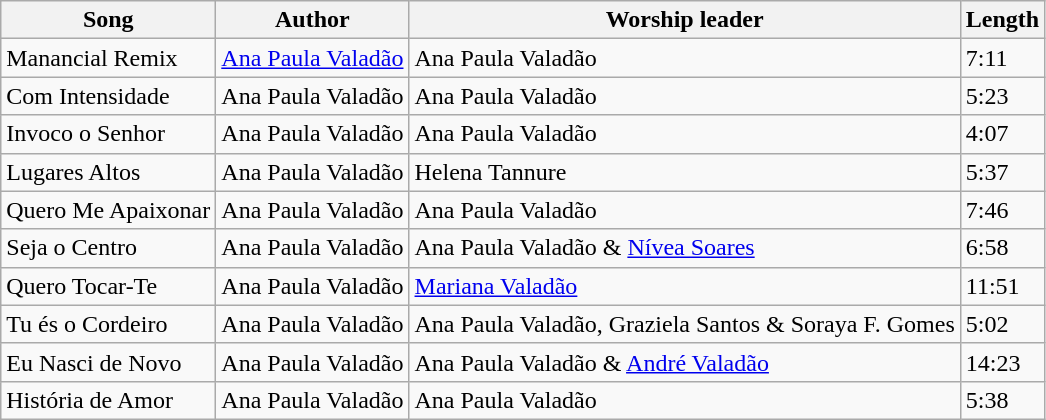<table class="wikitable">
<tr>
<th>Song</th>
<th>Author</th>
<th>Worship leader</th>
<th>Length</th>
</tr>
<tr>
<td>Manancial Remix</td>
<td><a href='#'>Ana Paula Valadão</a></td>
<td>Ana Paula Valadão</td>
<td>7:11</td>
</tr>
<tr>
<td>Com Intensidade</td>
<td>Ana Paula Valadão</td>
<td>Ana Paula Valadão</td>
<td>5:23</td>
</tr>
<tr>
<td>Invoco o Senhor</td>
<td>Ana Paula Valadão</td>
<td>Ana Paula Valadão</td>
<td>4:07</td>
</tr>
<tr>
<td>Lugares Altos</td>
<td>Ana Paula Valadão</td>
<td>Helena Tannure</td>
<td>5:37</td>
</tr>
<tr>
<td>Quero Me Apaixonar</td>
<td>Ana Paula Valadão</td>
<td>Ana Paula Valadão</td>
<td>7:46</td>
</tr>
<tr>
<td>Seja o Centro</td>
<td>Ana Paula Valadão</td>
<td>Ana Paula Valadão & <a href='#'>Nívea Soares</a></td>
<td>6:58</td>
</tr>
<tr>
<td>Quero Tocar-Te</td>
<td>Ana Paula Valadão</td>
<td><a href='#'>Mariana Valadão</a></td>
<td>11:51</td>
</tr>
<tr>
<td>Tu és o Cordeiro</td>
<td>Ana Paula Valadão</td>
<td>Ana Paula Valadão, Graziela Santos & Soraya F. Gomes</td>
<td>5:02</td>
</tr>
<tr>
<td>Eu Nasci de Novo</td>
<td>Ana Paula Valadão</td>
<td>Ana Paula Valadão & <a href='#'>André Valadão</a></td>
<td>14:23</td>
</tr>
<tr>
<td>História de Amor</td>
<td>Ana Paula Valadão</td>
<td>Ana Paula Valadão</td>
<td>5:38</td>
</tr>
</table>
